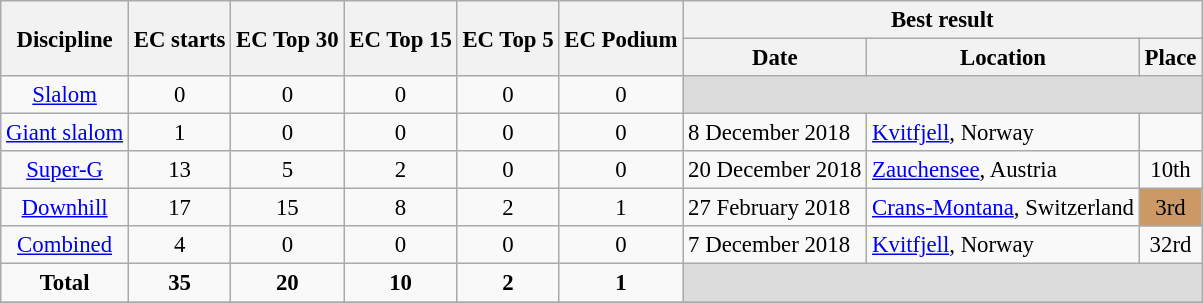<table class="wikitable" style="text-align:center; font-size:95%;">
<tr>
<th rowspan=2>Discipline</th>
<th rowspan=2>EC starts</th>
<th rowspan=2>EC Top 30</th>
<th rowspan=2>EC Top 15</th>
<th rowspan=2>EC Top 5</th>
<th rowspan=2>EC Podium</th>
<th colspan=3>Best result</th>
</tr>
<tr>
<th>Date</th>
<th>Location</th>
<th>Place</th>
</tr>
<tr>
<td align=center><a href='#'>Slalom</a></td>
<td align=center>0</td>
<td align=center>0</td>
<td align=center>0</td>
<td align=center>0</td>
<td align=center>0</td>
<td colspan=3 bgcolor=#DCDCDC></td>
</tr>
<tr>
<td align=center><a href='#'>Giant slalom</a></td>
<td align=center>1</td>
<td align=center>0</td>
<td align=center>0</td>
<td align=center>0</td>
<td align=center>0</td>
<td align=left>8 December 2018</td>
<td align=left> <a href='#'>Kvitfjell</a>, Norway</td>
<td></td>
</tr>
<tr>
<td align=center><a href='#'>Super-G</a></td>
<td align=center>13</td>
<td align=center>5</td>
<td align=center>2</td>
<td align=center>0</td>
<td align=center>0</td>
<td align=left>20 December 2018</td>
<td align=left> <a href='#'>Zauchensee</a>, Austria</td>
<td>10th</td>
</tr>
<tr>
<td align=center><a href='#'>Downhill</a></td>
<td align=center>17</td>
<td align=center>15</td>
<td align=center>8</td>
<td align=center>2</td>
<td align=center>1</td>
<td align=left>27 February 2018</td>
<td align=left> <a href='#'>Crans-Montana</a>, Switzerland</td>
<td bgcolor="cc9966">3rd</td>
</tr>
<tr>
<td align=center><a href='#'>Combined</a></td>
<td align=center>4</td>
<td align=center>0</td>
<td align=center>0</td>
<td align=center>0</td>
<td align=center>0</td>
<td align=left>7 December 2018</td>
<td align=left> <a href='#'>Kvitfjell</a>, Norway</td>
<td>32rd</td>
</tr>
<tr>
<td align=center><strong>Total</strong></td>
<td align=center><strong>35</strong></td>
<td align=center><strong>20</strong></td>
<td align=center><strong>10</strong></td>
<td align=center><strong>2</strong></td>
<td align=center><strong>1</strong></td>
<td colspan=3 bgcolor=#DCDCDC></td>
</tr>
<tr>
</tr>
</table>
